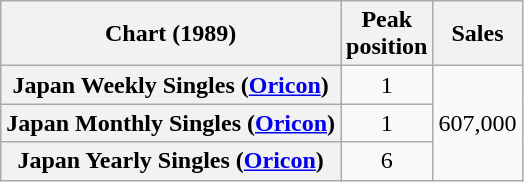<table class="wikitable sortable plainrowheaders" style="text-align:center;">
<tr>
<th scope="col">Chart (1989)</th>
<th scope="col">Peak<br>position</th>
<th scope="col">Sales</th>
</tr>
<tr>
<th scope="row">Japan Weekly Singles (<a href='#'>Oricon</a>)</th>
<td style="text-align:center;">1</td>
<td rowspan="3" style="text-align:left;">607,000</td>
</tr>
<tr>
<th scope="row">Japan Monthly Singles (<a href='#'>Oricon</a>)</th>
<td style="text-align:center;">1</td>
</tr>
<tr>
<th scope="row">Japan Yearly Singles (<a href='#'>Oricon</a>)</th>
<td style="text-align:center;">6</td>
</tr>
</table>
